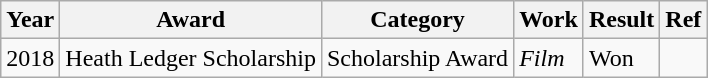<table class="wikitable">
<tr>
<th>Year</th>
<th>Award</th>
<th>Category</th>
<th>Work</th>
<th>Result</th>
<th>Ref</th>
</tr>
<tr>
<td>2018</td>
<td>Heath Ledger Scholarship</td>
<td>Scholarship Award</td>
<td><em>Film</em></td>
<td>Won</td>
<td></td>
</tr>
</table>
